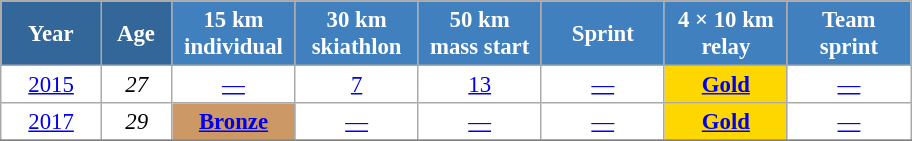<table class="wikitable" style="font-size:95%; text-align:center; border:grey solid 1px; border-collapse:collapse; background:#ffffff;">
<tr>
<th style="background-color:#369; color:white; width:60px;"> Year </th>
<th style="background-color:#369; color:white; width:40px;"> Age </th>
<th style="background-color:#4180be; color:white; width:75px;"> 15 km <br> individual </th>
<th style="background-color:#4180be; color:white; width:75px;"> 30 km <br> skiathlon </th>
<th style="background-color:#4180be; color:white; width:75px;"> 50 km <br> mass start </th>
<th style="background-color:#4180be; color:white; width:75px;"> Sprint </th>
<th style="background-color:#4180be; color:white; width:75px;"> 4 × 10 km <br> relay </th>
<th style="background-color:#4180be; color:white; width:75px;"> Team <br> sprint </th>
</tr>
<tr>
<td><a href='#'>2015</a></td>
<td><em>27</em></td>
<td><a href='#'>—</a></td>
<td><a href='#'>7</a></td>
<td><a href='#'>13</a></td>
<td><a href='#'>—</a></td>
<td style="background:gold;"><a href='#'><strong>Gold</strong></a></td>
<td><a href='#'>—</a></td>
</tr>
<tr>
<td><a href='#'>2017</a></td>
<td><em>29</em></td>
<td bgcolor="cc9966"><a href='#'><strong>Bronze</strong></a></td>
<td><a href='#'>—</a></td>
<td><a href='#'>—</a></td>
<td><a href='#'>—</a></td>
<td style="background:gold;"><a href='#'><strong>Gold</strong></a></td>
<td><a href='#'>—</a></td>
</tr>
<tr>
</tr>
</table>
